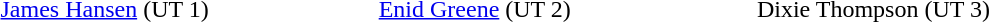<table width="60%">
<tr>
<td width="20%"><a href='#'>James Hansen</a> (UT 1)</td>
<td width="20%"><a href='#'>Enid Greene</a> (UT 2)</td>
<td width="20%">Dixie Thompson (UT 3)</td>
</tr>
</table>
